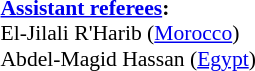<table width=50% style="font-size: 90%">
<tr>
<td><br><strong><a href='#'>Assistant referees</a>:</strong>
<br>El-Jilali R'Harib (<a href='#'>Morocco</a>)
<br>Abdel-Magid Hassan (<a href='#'>Egypt</a>)</td>
</tr>
</table>
